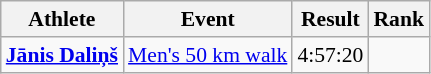<table class="wikitable" style="font-size:90%">
<tr>
<th>Athlete</th>
<th>Event</th>
<th>Result</th>
<th>Rank</th>
</tr>
<tr align=center>
<td align=left><strong><a href='#'>Jānis Daliņš</a></strong></td>
<td align=left><a href='#'>Men's 50 km walk</a></td>
<td>4:57:20</td>
<td></td>
</tr>
</table>
